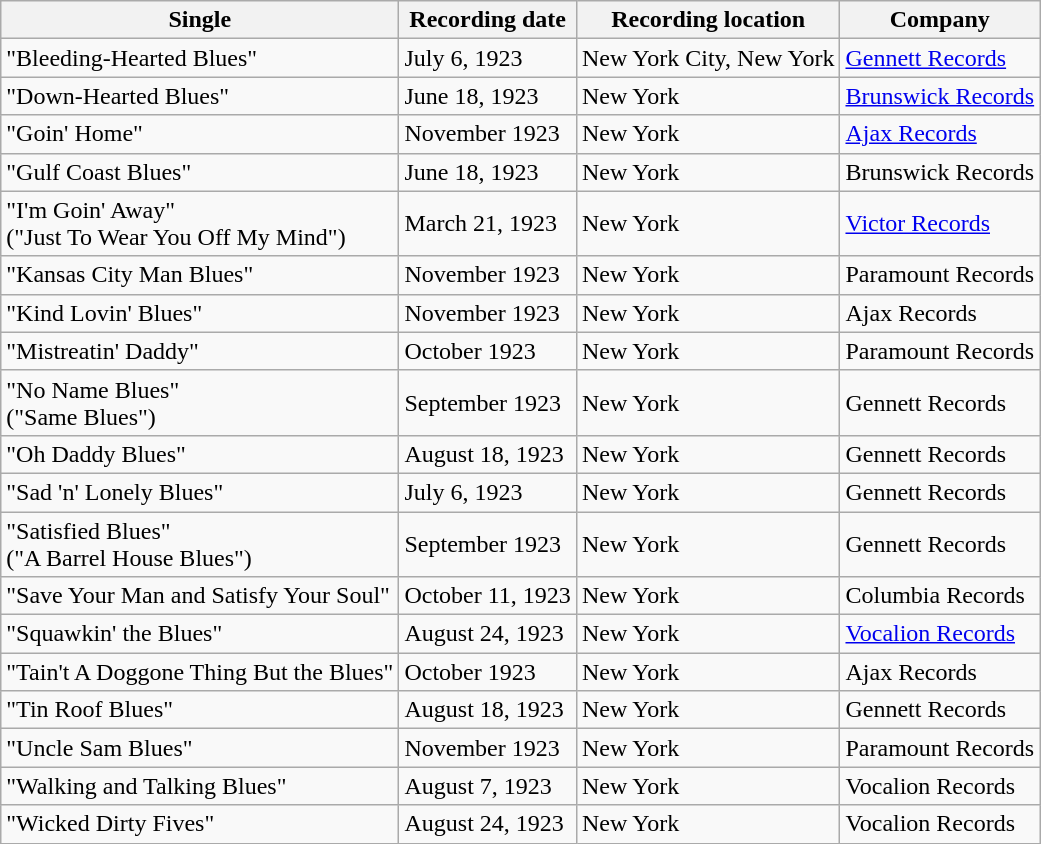<table class="wikitable sortable">
<tr>
<th>Single</th>
<th>Recording date</th>
<th>Recording location</th>
<th>Company</th>
</tr>
<tr>
<td>"Bleeding-Hearted Blues"</td>
<td>July 6, 1923</td>
<td>New York City, New York</td>
<td><a href='#'>Gennett Records</a></td>
</tr>
<tr>
<td>"Down-Hearted Blues"</td>
<td>June 18, 1923</td>
<td>New York</td>
<td><a href='#'>Brunswick Records</a></td>
</tr>
<tr>
<td>"Goin' Home"</td>
<td>November 1923</td>
<td>New York</td>
<td><a href='#'>Ajax Records</a></td>
</tr>
<tr>
<td>"Gulf Coast Blues"</td>
<td>June 18, 1923</td>
<td>New York</td>
<td>Brunswick Records</td>
</tr>
<tr>
<td>"I'm Goin' Away"<br>("Just To Wear You Off My Mind")</td>
<td>March 21, 1923</td>
<td>New York</td>
<td><a href='#'>Victor Records</a></td>
</tr>
<tr>
<td>"Kansas City Man Blues"</td>
<td>November 1923</td>
<td>New York</td>
<td>Paramount Records</td>
</tr>
<tr>
<td>"Kind Lovin' Blues"</td>
<td>November 1923</td>
<td>New York</td>
<td>Ajax Records</td>
</tr>
<tr>
<td>"Mistreatin' Daddy"</td>
<td>October 1923</td>
<td>New York</td>
<td>Paramount Records</td>
</tr>
<tr>
<td>"No Name Blues"<br>("Same Blues")</td>
<td>September 1923</td>
<td>New York</td>
<td>Gennett Records</td>
</tr>
<tr>
<td>"Oh Daddy Blues"</td>
<td>August 18, 1923</td>
<td>New York</td>
<td>Gennett Records</td>
</tr>
<tr>
<td>"Sad 'n' Lonely Blues"</td>
<td>July 6, 1923</td>
<td>New York</td>
<td>Gennett Records</td>
</tr>
<tr>
<td>"Satisfied Blues"<br>("A Barrel House Blues")</td>
<td>September 1923</td>
<td>New York</td>
<td>Gennett Records</td>
</tr>
<tr>
<td>"Save Your Man and Satisfy Your Soul"</td>
<td>October 11, 1923</td>
<td>New York</td>
<td>Columbia Records</td>
</tr>
<tr>
<td>"Squawkin' the Blues"</td>
<td>August 24, 1923</td>
<td>New York</td>
<td><a href='#'>Vocalion Records</a></td>
</tr>
<tr>
<td>"Tain't A Doggone Thing But the Blues"</td>
<td>October 1923</td>
<td>New York</td>
<td>Ajax Records</td>
</tr>
<tr>
<td>"Tin Roof Blues"</td>
<td>August 18, 1923</td>
<td>New York</td>
<td>Gennett Records</td>
</tr>
<tr>
<td>"Uncle Sam Blues"</td>
<td>November 1923</td>
<td>New York</td>
<td>Paramount Records</td>
</tr>
<tr>
<td>"Walking and Talking Blues"</td>
<td>August 7, 1923</td>
<td>New York</td>
<td>Vocalion Records</td>
</tr>
<tr>
<td>"Wicked Dirty Fives"</td>
<td>August 24, 1923</td>
<td>New York</td>
<td>Vocalion Records</td>
</tr>
</table>
